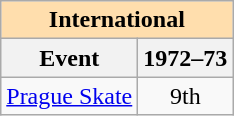<table class="wikitable" style="text-align:center">
<tr>
<th style="background-color: #ffdead; " colspan=2 align=center>International</th>
</tr>
<tr>
<th>Event</th>
<th>1972–73</th>
</tr>
<tr>
<td align=left><a href='#'>Prague Skate</a></td>
<td>9th</td>
</tr>
</table>
